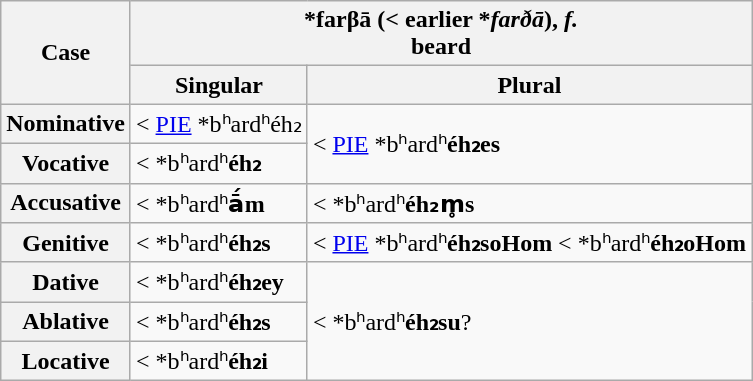<table class="wikitable">
<tr>
<th rowspan="2">Case</th>
<th colspan="2">*farβā (< earlier *<em>farðā</em>), <em>f.</em><br>beard</th>
</tr>
<tr>
<th>Singular</th>
<th>Plural</th>
</tr>
<tr>
<th>Nominative</th>
<td> < <a href='#'>PIE</a> *bʰardʰéh₂</td>
<td rowspan="2"> < <a href='#'>PIE</a> *bʰardʰ<strong>éh₂es</strong></td>
</tr>
<tr>
<th>Vocative</th>
<td> < *bʰardʰ<strong>éh₂</strong></td>
</tr>
<tr>
<th>Accusative</th>
<td> < *bʰardʰ<strong>ā́m</strong></td>
<td> < *bʰardʰ<strong>éh₂m̥s</strong></td>
</tr>
<tr>
<th>Genitive</th>
<td> < *bʰardʰ<strong>éh₂s</strong></td>
<td> < <a href='#'>PIE</a> *bʰardʰ<strong>éh₂soHom</strong> < *bʰardʰ<strong>éh₂oHom</strong></td>
</tr>
<tr>
<th>Dative</th>
<td> < *bʰardʰ<strong>éh₂ey</strong></td>
<td rowspan="3"> < *bʰardʰ<strong>éh₂su</strong>?</td>
</tr>
<tr>
<th>Ablative</th>
<td> < *bʰardʰ<strong>éh₂s</strong></td>
</tr>
<tr>
<th>Locative</th>
<td> < *bʰardʰ<strong>éh₂i</strong></td>
</tr>
</table>
